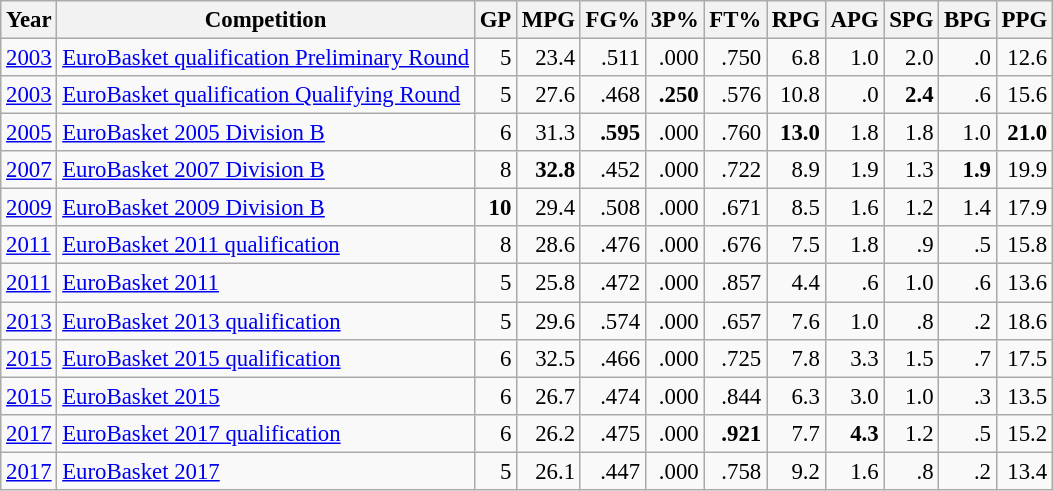<table class="wikitable sortable" style="font-size:95%; text-align:right;">
<tr>
<th>Year</th>
<th>Competition</th>
<th>GP</th>
<th>MPG</th>
<th>FG%</th>
<th>3P%</th>
<th>FT%</th>
<th>RPG</th>
<th>APG</th>
<th>SPG</th>
<th>BPG</th>
<th>PPG</th>
</tr>
<tr>
<td style="text-align:left;"><a href='#'>2003</a></td>
<td style="text-align:left;"><a href='#'>EuroBasket qualification Preliminary Round</a></td>
<td>5</td>
<td>23.4</td>
<td>.511</td>
<td>.000</td>
<td>.750</td>
<td>6.8</td>
<td>1.0</td>
<td>2.0</td>
<td>.0</td>
<td>12.6</td>
</tr>
<tr>
<td style="text-align:left;"><a href='#'>2003</a></td>
<td style="text-align:left;"><a href='#'>EuroBasket qualification Qualifying Round</a></td>
<td>5</td>
<td>27.6</td>
<td>.468</td>
<td><strong>.250</strong></td>
<td>.576</td>
<td>10.8</td>
<td>.0</td>
<td><strong>2.4</strong></td>
<td>.6</td>
<td>15.6</td>
</tr>
<tr>
<td style="text-align:left;"><a href='#'>2005</a></td>
<td style="text-align:left;"><a href='#'>EuroBasket 2005 Division B</a></td>
<td>6</td>
<td>31.3</td>
<td><strong>.595</strong></td>
<td>.000</td>
<td>.760</td>
<td><strong>13.0</strong></td>
<td>1.8</td>
<td>1.8</td>
<td>1.0</td>
<td><strong>21.0</strong></td>
</tr>
<tr>
<td style="text-align:left;"><a href='#'>2007</a></td>
<td style="text-align:left;"><a href='#'>EuroBasket 2007 Division B</a></td>
<td>8</td>
<td><strong>32.8</strong></td>
<td>.452</td>
<td>.000</td>
<td>.722</td>
<td>8.9</td>
<td>1.9</td>
<td>1.3</td>
<td><strong>1.9</strong></td>
<td>19.9</td>
</tr>
<tr>
<td style="text-align:left;"><a href='#'>2009</a></td>
<td style="text-align:left;"><a href='#'>EuroBasket 2009 Division B</a></td>
<td><strong>10</strong></td>
<td>29.4</td>
<td>.508</td>
<td>.000</td>
<td>.671</td>
<td>8.5</td>
<td>1.6</td>
<td>1.2</td>
<td>1.4</td>
<td>17.9</td>
</tr>
<tr>
<td style="text-align:left;"><a href='#'>2011</a></td>
<td style="text-align:left;"><a href='#'>EuroBasket 2011 qualification</a></td>
<td>8</td>
<td>28.6</td>
<td>.476</td>
<td>.000</td>
<td>.676</td>
<td>7.5</td>
<td>1.8</td>
<td>.9</td>
<td>.5</td>
<td>15.8</td>
</tr>
<tr>
<td style="text-align:left;"><a href='#'>2011</a></td>
<td style="text-align:left;"><a href='#'>EuroBasket 2011</a></td>
<td>5</td>
<td>25.8</td>
<td>.472</td>
<td>.000</td>
<td>.857</td>
<td>4.4</td>
<td>.6</td>
<td>1.0</td>
<td>.6</td>
<td>13.6</td>
</tr>
<tr>
<td style="text-align:left;"><a href='#'>2013</a></td>
<td style="text-align:left;"><a href='#'>EuroBasket 2013 qualification</a></td>
<td>5</td>
<td>29.6</td>
<td>.574</td>
<td>.000</td>
<td>.657</td>
<td>7.6</td>
<td>1.0</td>
<td>.8</td>
<td>.2</td>
<td>18.6</td>
</tr>
<tr>
<td style="text-align:left;"><a href='#'>2015</a></td>
<td style="text-align:left;"><a href='#'>EuroBasket 2015 qualification</a></td>
<td>6</td>
<td>32.5</td>
<td>.466</td>
<td>.000</td>
<td>.725</td>
<td>7.8</td>
<td>3.3</td>
<td>1.5</td>
<td>.7</td>
<td>17.5</td>
</tr>
<tr>
<td style="text-align:left;"><a href='#'>2015</a></td>
<td style="text-align:left;"><a href='#'>EuroBasket 2015</a></td>
<td>6</td>
<td>26.7</td>
<td>.474</td>
<td>.000</td>
<td>.844</td>
<td>6.3</td>
<td>3.0</td>
<td>1.0</td>
<td>.3</td>
<td>13.5</td>
</tr>
<tr>
<td style="text-align:left;"><a href='#'>2017</a></td>
<td style="text-align:left;"><a href='#'>EuroBasket 2017 qualification</a></td>
<td>6</td>
<td>26.2</td>
<td>.475</td>
<td>.000</td>
<td><strong>.921</strong></td>
<td>7.7</td>
<td><strong>4.3</strong></td>
<td>1.2</td>
<td>.5</td>
<td>15.2</td>
</tr>
<tr>
<td style="text-align:left;"><a href='#'>2017</a></td>
<td style="text-align:left;"><a href='#'>EuroBasket 2017</a></td>
<td>5</td>
<td>26.1</td>
<td>.447</td>
<td>.000</td>
<td>.758</td>
<td>9.2</td>
<td>1.6</td>
<td>.8</td>
<td>.2</td>
<td>13.4</td>
</tr>
</table>
